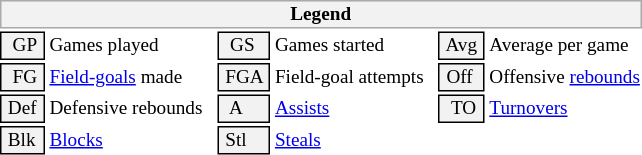<table class="toccolours" style="font-size: 80%; white-space: nowrap;">
<tr>
<th colspan="6" style="background:#f2f2f2; border:1px solid #aaa;">Legend</th>
</tr>
<tr>
<td style="background:#f2f2f2; border:1px solid black;">  GP </td>
<td>Games played</td>
<td style="background:#f2f2f2; border:1px solid black;">  GS </td>
<td>Games started</td>
<td style="background:#f2f2f2; border:1px solid black;"> Avg </td>
<td>Average per game</td>
</tr>
<tr>
<td style="background:#f2f2f2; border:1px solid black;">  FG </td>
<td style="padding-right: 8px"><a href='#'>Field-goals</a> made</td>
<td style="background:#f2f2f2; border:1px solid black;"> FGA </td>
<td style="padding-right: 8px">Field-goal attempts</td>
<td style="background:#f2f2f2; border:1px solid black;"> Off </td>
<td>Offensive <a href='#'>rebounds</a></td>
</tr>
<tr>
<td style="background:#f2f2f2; border:1px solid black;"> Def </td>
<td style="padding-right: 8px">Defensive rebounds</td>
<td style="background:#f2f2f2; border:1px solid black;">  A </td>
<td style="padding-right: 8px"><a href='#'>Assists</a></td>
<td style="background:#f2f2f2; border:1px solid black;">  TO</td>
<td><a href='#'>Turnovers</a></td>
</tr>
<tr>
<td style="background:#f2f2f2; border:1px solid black;"> Blk </td>
<td><a href='#'>Blocks</a></td>
<td style="background:#f2f2f2; border:1px solid black;"> Stl </td>
<td><a href='#'>Steals</a></td>
</tr>
</table>
